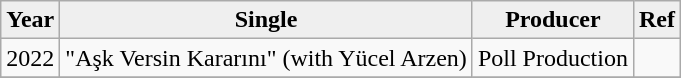<table class="wikitable sortable">
<tr>
<th style="background:#efefef;">Year</th>
<th style="background:#efefef;">Single</th>
<th style="background:#efefef;">Producer</th>
<th style="background:#efefef;">Ref</th>
</tr>
<tr>
<td>2022</td>
<td>"Aşk Versin Kararını" (with Yücel Arzen)</td>
<td>Poll Production</td>
<td></td>
</tr>
<tr>
</tr>
</table>
